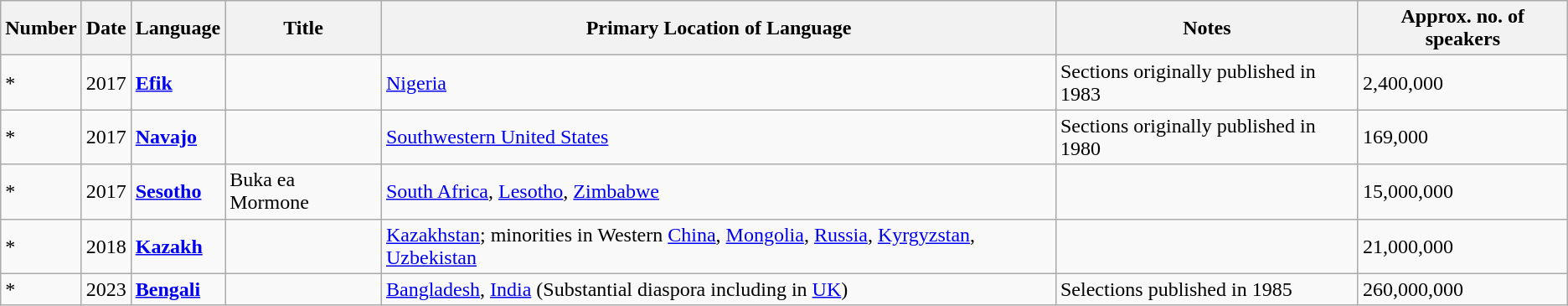<table class="wikitable sortable">
<tr>
<th>Number</th>
<th>Date</th>
<th>Language</th>
<th>Title</th>
<th>Primary Location of Language</th>
<th>Notes</th>
<th>Approx. no. of speakers</th>
</tr>
<tr>
<td>*</td>
<td>2017</td>
<td><strong><a href='#'>Efik</a></strong></td>
<td></td>
<td><a href='#'>Nigeria</a></td>
<td> Sections originally published in 1983</td>
<td>2,400,000</td>
</tr>
<tr>
<td>*</td>
<td>2017</td>
<td><strong><a href='#'>Navajo</a></strong></td>
<td></td>
<td><a href='#'>Southwestern United States</a></td>
<td> Sections originally published in 1980</td>
<td>169,000</td>
</tr>
<tr>
<td>*</td>
<td>2017</td>
<td><strong><a href='#'>Sesotho</a></strong></td>
<td>Buka ea Mormone</td>
<td><a href='#'>South Africa</a>, <a href='#'>Lesotho</a>, <a href='#'>Zimbabwe</a></td>
<td></td>
<td>15,000,000</td>
</tr>
<tr>
<td>*</td>
<td>2018</td>
<td><strong><a href='#'>Kazakh</a></strong></td>
<td></td>
<td><a href='#'>Kazakhstan</a>; minorities in Western <a href='#'>China</a>, <a href='#'>Mongolia</a>, <a href='#'>Russia</a>, <a href='#'>Kyrgyzstan</a>, <a href='#'>Uzbekistan</a></td>
<td></td>
<td>21,000,000</td>
</tr>
<tr>
<td>*</td>
<td>2023</td>
<td><strong><a href='#'>Bengali</a></strong></td>
<td></td>
<td><a href='#'>Bangladesh</a>, <a href='#'>India</a> (Substantial diaspora including in <a href='#'>UK</a>)</td>
<td>Selections published in 1985</td>
<td>260,000,000</td>
</tr>
</table>
